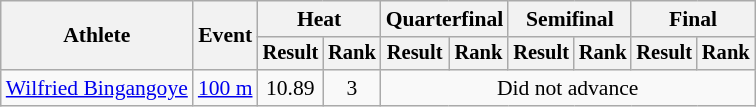<table class="wikitable" style="font-size:90%">
<tr>
<th rowspan="2">Athlete</th>
<th rowspan="2">Event</th>
<th colspan="2">Heat</th>
<th colspan="2">Quarterfinal</th>
<th colspan="2">Semifinal</th>
<th colspan="2">Final</th>
</tr>
<tr style="font-size:95%">
<th>Result</th>
<th>Rank</th>
<th>Result</th>
<th>Rank</th>
<th>Result</th>
<th>Rank</th>
<th>Result</th>
<th>Rank</th>
</tr>
<tr align=center>
<td align=left><a href='#'>Wilfried Bingangoye</a></td>
<td align=left><a href='#'>100 m</a></td>
<td>10.89</td>
<td>3</td>
<td colspan=6>Did not advance</td>
</tr>
</table>
